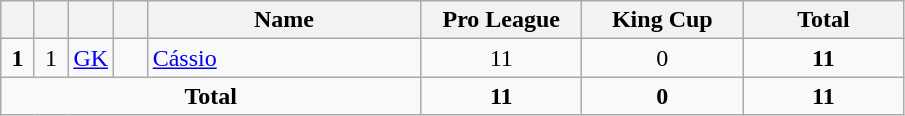<table class="wikitable" style="text-align:center">
<tr>
<th width=15></th>
<th width=15></th>
<th width=15></th>
<th width=15></th>
<th width=175>Name</th>
<th width=100>Pro League</th>
<th width=100>King Cup</th>
<th width=100>Total</th>
</tr>
<tr>
<td><strong>1</strong></td>
<td>1</td>
<td><a href='#'>GK</a></td>
<td></td>
<td align=left><a href='#'>Cássio</a></td>
<td>11</td>
<td>0</td>
<td><strong>11</strong></td>
</tr>
<tr>
<td colspan=5><strong>Total</strong></td>
<td><strong>11</strong></td>
<td><strong>0</strong></td>
<td><strong>11</strong></td>
</tr>
</table>
